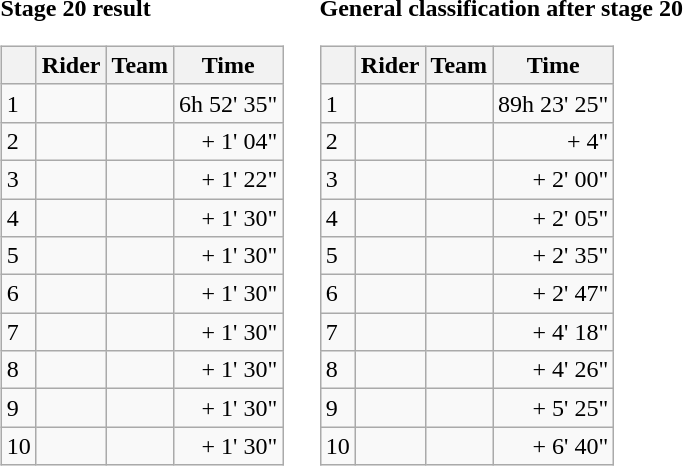<table>
<tr>
<td><strong>Stage 20 result</strong><br><table class="wikitable">
<tr>
<th></th>
<th>Rider</th>
<th>Team</th>
<th>Time</th>
</tr>
<tr>
<td>1</td>
<td> </td>
<td></td>
<td align=right>6h 52' 35"</td>
</tr>
<tr>
<td>2</td>
<td></td>
<td></td>
<td align=right>+ 1' 04"</td>
</tr>
<tr>
<td>3</td>
<td></td>
<td></td>
<td align=right>+ 1' 22"</td>
</tr>
<tr>
<td>4</td>
<td> </td>
<td></td>
<td align=right>+ 1' 30"</td>
</tr>
<tr>
<td>5</td>
<td> </td>
<td></td>
<td align=right>+ 1' 30"</td>
</tr>
<tr>
<td>6</td>
<td></td>
<td></td>
<td align=right>+ 1' 30"</td>
</tr>
<tr>
<td>7</td>
<td></td>
<td></td>
<td align=right>+ 1' 30"</td>
</tr>
<tr>
<td>8</td>
<td></td>
<td></td>
<td align=right>+ 1' 30"</td>
</tr>
<tr>
<td>9</td>
<td></td>
<td></td>
<td align=right>+ 1' 30"</td>
</tr>
<tr>
<td>10</td>
<td></td>
<td></td>
<td align=right>+ 1' 30"</td>
</tr>
</table>
</td>
<td></td>
<td><strong>General classification after stage 20</strong><br><table class="wikitable">
<tr>
<th></th>
<th>Rider</th>
<th>Team</th>
<th>Time</th>
</tr>
<tr>
<td>1</td>
<td> </td>
<td></td>
<td align="right">89h 23' 25"</td>
</tr>
<tr>
<td>2</td>
<td> </td>
<td></td>
<td align="right">+ 4"</td>
</tr>
<tr>
<td>3</td>
<td></td>
<td></td>
<td align="right">+ 2' 00"</td>
</tr>
<tr>
<td>4</td>
<td></td>
<td></td>
<td align="right">+ 2' 05"</td>
</tr>
<tr>
<td>5</td>
<td> </td>
<td></td>
<td align="right">+ 2' 35"</td>
</tr>
<tr>
<td>6</td>
<td></td>
<td></td>
<td align="right">+ 2' 47"</td>
</tr>
<tr>
<td>7</td>
<td></td>
<td></td>
<td align="right">+ 4' 18"</td>
</tr>
<tr>
<td>8</td>
<td></td>
<td></td>
<td align="right">+ 4' 26"</td>
</tr>
<tr>
<td>9</td>
<td></td>
<td></td>
<td align="right">+ 5' 25"</td>
</tr>
<tr>
<td>10</td>
<td></td>
<td></td>
<td align="right">+ 6' 40"</td>
</tr>
</table>
</td>
</tr>
</table>
